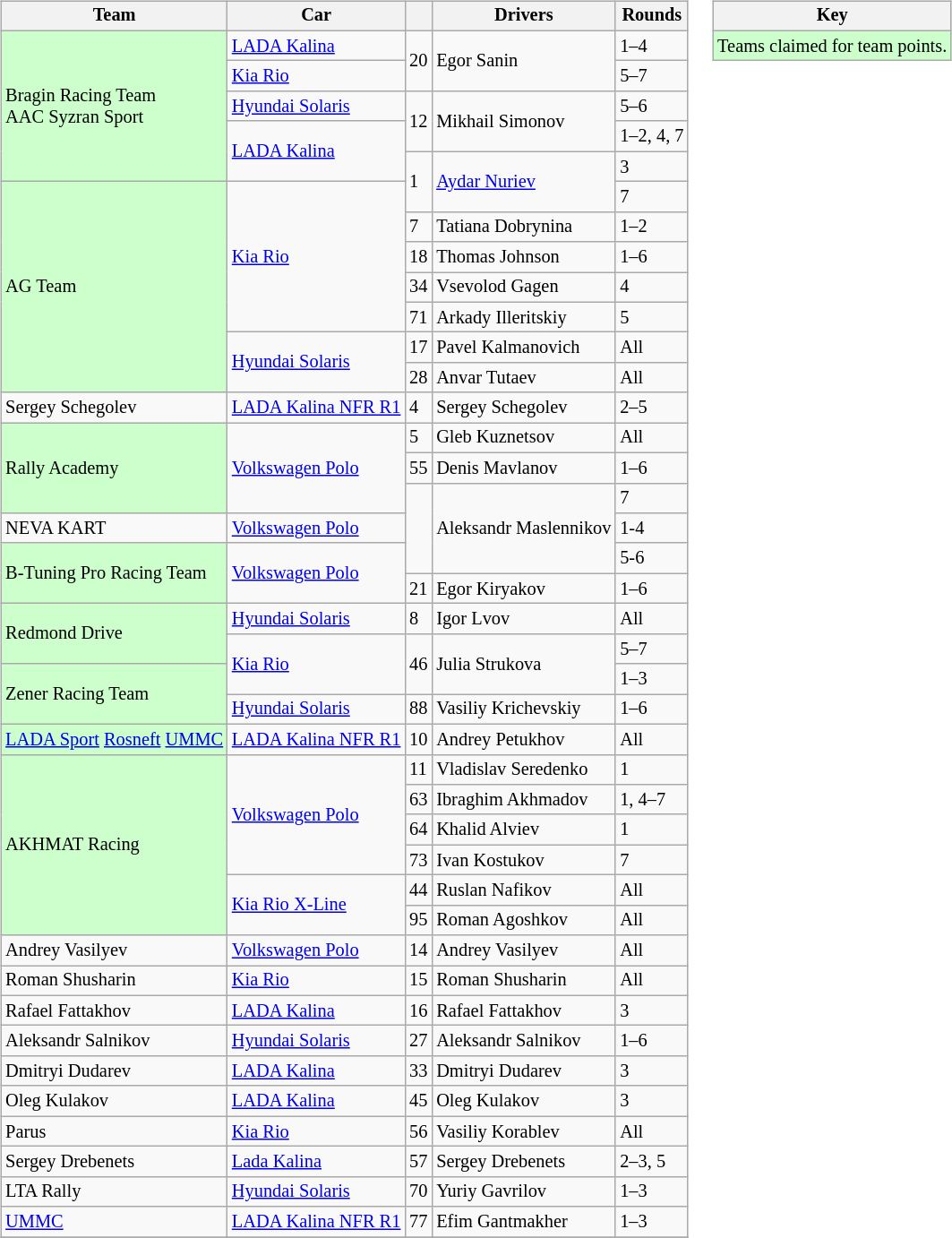<table>
<tr>
<td><br><table class="wikitable" style="font-size: 85%">
<tr>
<th>Team</th>
<th>Car</th>
<th></th>
<th>Drivers</th>
<th>Rounds</th>
</tr>
<tr>
<td rowspan=5 style="background:#ccffcc;">Bragin Racing Team<br>AAC Syzran Sport</td>
<td><a href='#'>LADA Kalina</a></td>
<td rowspan=2>20</td>
<td rowspan=2>Egor Sanin</td>
<td>1–4</td>
</tr>
<tr>
<td><a href='#'>Kia Rio</a></td>
<td>5–7</td>
</tr>
<tr>
<td><a href='#'>Hyundai Solaris</a></td>
<td rowspan=2>12</td>
<td rowspan=2>Mikhail Simonov</td>
<td>5–6</td>
</tr>
<tr>
<td rowspan=2><a href='#'>LADA Kalina</a></td>
<td>1–2, 4, 7</td>
</tr>
<tr>
<td rowspan=2>1</td>
<td rowspan=2><a href='#'>Aydar Nuriev</a></td>
<td>3</td>
</tr>
<tr>
<td rowspan=7 style="background:#ccffcc;">AG Team</td>
<td rowspan=5><a href='#'>Kia Rio</a></td>
<td>7</td>
</tr>
<tr>
<td>7</td>
<td>Tatiana Dobrynina</td>
<td>1–2</td>
</tr>
<tr>
<td>18</td>
<td>Thomas Johnson</td>
<td>1–6</td>
</tr>
<tr>
<td>34</td>
<td>Vsevolod Gagen</td>
<td>4</td>
</tr>
<tr>
<td>71</td>
<td>Arkady Illeritskiy</td>
<td>5</td>
</tr>
<tr>
<td rowspan=2><a href='#'>Hyundai Solaris</a></td>
<td>17</td>
<td>Pavel Kalmanovich</td>
<td>All</td>
</tr>
<tr>
<td>28</td>
<td>Anvar Tutaev</td>
<td>All</td>
</tr>
<tr>
<td>Sergey Schegolev</td>
<td><a href='#'>LADA Kalina NFR R1</a></td>
<td>4</td>
<td>Sergey Schegolev</td>
<td>2–5</td>
</tr>
<tr>
<td rowspan=3 style="background:#ccffcc;">Rally Academy</td>
<td rowspan=3><a href='#'>Volkswagen Polo</a></td>
<td>5</td>
<td>Gleb Kuznetsov</td>
<td>All</td>
</tr>
<tr>
<td>55</td>
<td>Denis Mavlanov</td>
<td>1–6</td>
</tr>
<tr>
<td rowspan=3></td>
<td rowspan=3>Aleksandr Maslennikov</td>
<td>7</td>
</tr>
<tr>
<td>NEVA KART</td>
<td><a href='#'>Volkswagen Polo</a></td>
<td>1-4</td>
</tr>
<tr>
<td rowspan=2 style="background:#ccffcc;">B-Tuning Pro Racing Team</td>
<td rowspan=2><a href='#'>Volkswagen Polo</a></td>
<td>5-6</td>
</tr>
<tr>
<td>21</td>
<td>Egor Kiryakov</td>
<td>1–6</td>
</tr>
<tr>
<td rowspan=2 style="background:#ccffcc;">Redmond Drive</td>
<td><a href='#'>Hyundai Solaris</a></td>
<td>8</td>
<td>Igor Lvov</td>
<td>All</td>
</tr>
<tr>
<td rowspan=2><a href='#'>Kia Rio</a></td>
<td rowspan=2>46</td>
<td rowspan=2>Julia Strukova</td>
<td>5–7</td>
</tr>
<tr>
<td rowspan=2 style="background:#ccffcc;">Zener Racing Team</td>
<td>1–3</td>
</tr>
<tr>
<td><a href='#'>Hyundai Solaris</a></td>
<td>88</td>
<td>Vasiliy Krichevskiy</td>
<td>1–6</td>
</tr>
<tr>
<td style="background:#ccffcc;"><a href='#'>LADA Sport</a> <a href='#'>Rosneft</a> <a href='#'>UMMC</a></td>
<td><a href='#'>LADA Kalina NFR R1</a></td>
<td>10</td>
<td>Andrey Petukhov</td>
<td>All</td>
</tr>
<tr>
<td rowspan=6 style="background:#ccffcc;">AKHMAT Racing</td>
<td rowspan=4><a href='#'>Volkswagen Polo</a></td>
<td>11</td>
<td>Vladislav Seredenko</td>
<td>1</td>
</tr>
<tr>
<td>63</td>
<td>Ibraghim Akhmadov</td>
<td>1, 4–7</td>
</tr>
<tr>
<td>64</td>
<td>Khalid Alviev</td>
<td>1</td>
</tr>
<tr>
<td>73</td>
<td>Ivan Kostukov</td>
<td>7</td>
</tr>
<tr>
<td rowspan=2><a href='#'>Kia Rio X-Line</a></td>
<td>44</td>
<td>Ruslan Nafikov</td>
<td>All</td>
</tr>
<tr>
<td>95</td>
<td>Roman Agoshkov</td>
<td>All</td>
</tr>
<tr>
<td>Andrey Vasilyev</td>
<td><a href='#'>Volkswagen Polo</a></td>
<td>14</td>
<td>Andrey Vasilyev</td>
<td>All</td>
</tr>
<tr>
<td>Roman Shusharin</td>
<td><a href='#'>Kia Rio</a></td>
<td>15</td>
<td>Roman Shusharin</td>
<td>All</td>
</tr>
<tr>
<td>Rafael Fattakhov</td>
<td><a href='#'>LADA Kalina</a></td>
<td>16</td>
<td>Rafael Fattakhov</td>
<td>3</td>
</tr>
<tr>
<td>Aleksandr Salnikov</td>
<td><a href='#'>Hyundai Solaris</a></td>
<td>27</td>
<td>Aleksandr Salnikov</td>
<td>1–6</td>
</tr>
<tr>
<td>Dmitryi Dudarev</td>
<td><a href='#'>LADA Kalina</a></td>
<td>33</td>
<td>Dmitryi Dudarev</td>
<td>3</td>
</tr>
<tr>
<td>Oleg Kulakov</td>
<td><a href='#'>LADA Kalina</a></td>
<td>45</td>
<td>Oleg Kulakov</td>
<td>3</td>
</tr>
<tr>
<td>Parus</td>
<td><a href='#'>Kia Rio</a></td>
<td>56</td>
<td>Vasiliy Korablev</td>
<td>All</td>
</tr>
<tr>
<td>Sergey Drebenets</td>
<td><a href='#'>Lada Kalina</a></td>
<td>57</td>
<td>Sergey Drebenets</td>
<td>2–3, 5</td>
</tr>
<tr>
<td>LTA Rally</td>
<td><a href='#'>Hyundai Solaris</a></td>
<td>70</td>
<td>Yuriy Gavrilov</td>
<td>1–3</td>
</tr>
<tr>
<td><a href='#'>UMMC</a></td>
<td><a href='#'>LADA Kalina NFR R1</a></td>
<td>77</td>
<td>Efim Gantmakher</td>
<td>1–3</td>
</tr>
<tr>
</tr>
</table>
</td>
<td valign="top"><br><table class="wikitable" style="font-size: 85%">
<tr>
<th colspan=1>Key</th>
</tr>
<tr style="background:#ccffcc;">
<td>Teams claimed for team points.</td>
</tr>
</table>
</td>
</tr>
</table>
